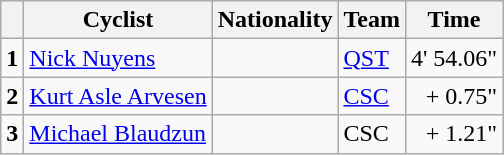<table class="wikitable">
<tr>
<th></th>
<th>Cyclist</th>
<th>Nationality</th>
<th>Team</th>
<th>Time</th>
</tr>
<tr>
<td><strong>1</strong></td>
<td><a href='#'>Nick Nuyens</a></td>
<td></td>
<td><a href='#'>QST</a></td>
<td align="right">4' 54.06"</td>
</tr>
<tr>
<td><strong>2</strong></td>
<td><a href='#'>Kurt Asle Arvesen</a></td>
<td></td>
<td><a href='#'>CSC</a></td>
<td align="right">+ 0.75"</td>
</tr>
<tr>
<td><strong>3</strong></td>
<td><a href='#'>Michael Blaudzun</a></td>
<td></td>
<td>CSC</td>
<td align="right">+ 1.21"</td>
</tr>
</table>
